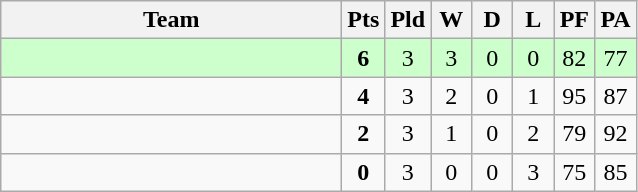<table class=wikitable style="text-align:center">
<tr>
<th width=220>Team</th>
<th width=20>Pts</th>
<th width=20>Pld</th>
<th width=20>W</th>
<th width=20>D</th>
<th width=20>L</th>
<th width=20>PF</th>
<th width=20>PA</th>
</tr>
<tr bgcolor=#ccffcc>
<td align=left></td>
<td><strong>6</strong></td>
<td>3</td>
<td>3</td>
<td>0</td>
<td>0</td>
<td>82</td>
<td>77</td>
</tr>
<tr bgcolor=>
<td align=left></td>
<td><strong>4</strong></td>
<td>3</td>
<td>2</td>
<td>0</td>
<td>1</td>
<td>95</td>
<td>87</td>
</tr>
<tr bgcolor=>
<td align=left></td>
<td><strong>2</strong></td>
<td>3</td>
<td>1</td>
<td>0</td>
<td>2</td>
<td>79</td>
<td>92</td>
</tr>
<tr bgcolor=>
<td align=left></td>
<td><strong>0</strong></td>
<td>3</td>
<td>0</td>
<td>0</td>
<td>3</td>
<td>75</td>
<td>85</td>
</tr>
</table>
